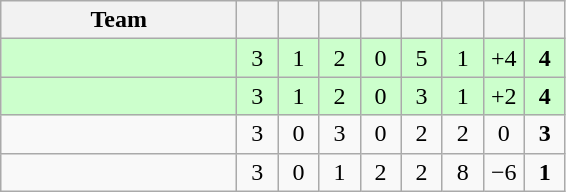<table class="wikitable" style="text-align:center;">
<tr>
<th width=150>Team</th>
<th width=20></th>
<th width=20></th>
<th width=20></th>
<th width=20></th>
<th width=20></th>
<th width=20></th>
<th width=20></th>
<th width=20></th>
</tr>
<tr bgcolor="#ccffcc">
<td align=left></td>
<td>3</td>
<td>1</td>
<td>2</td>
<td>0</td>
<td>5</td>
<td>1</td>
<td>+4</td>
<td><strong>4</strong></td>
</tr>
<tr bgcolor="#ccffcc">
<td align=left></td>
<td>3</td>
<td>1</td>
<td>2</td>
<td>0</td>
<td>3</td>
<td>1</td>
<td>+2</td>
<td><strong>4</strong></td>
</tr>
<tr>
<td align=left></td>
<td>3</td>
<td>0</td>
<td>3</td>
<td>0</td>
<td>2</td>
<td>2</td>
<td>0</td>
<td><strong>3</strong></td>
</tr>
<tr>
<td align=left></td>
<td>3</td>
<td>0</td>
<td>1</td>
<td>2</td>
<td>2</td>
<td>8</td>
<td>−6</td>
<td><strong>1</strong></td>
</tr>
</table>
